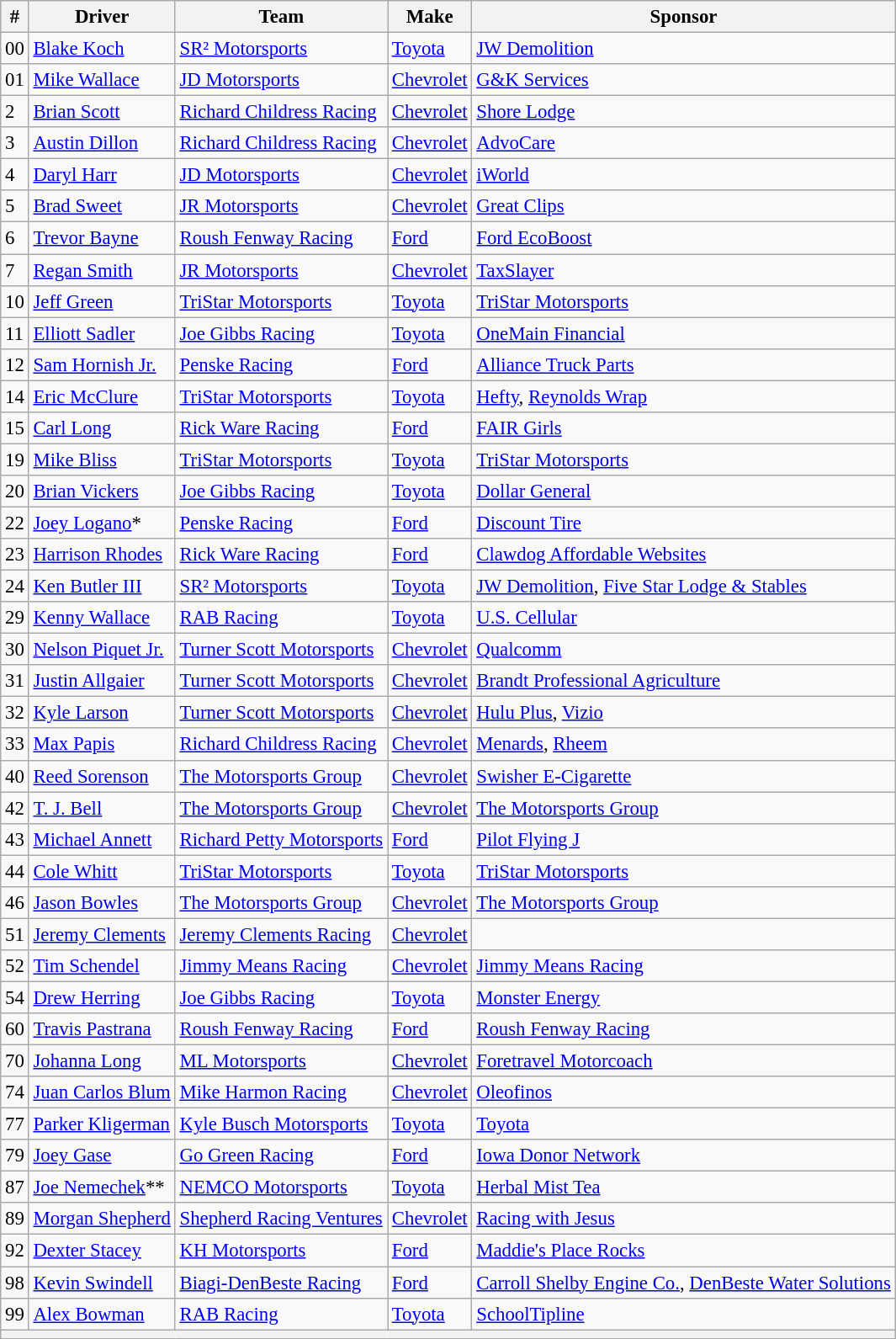<table class="wikitable" style="font-size:95%">
<tr>
<th>#</th>
<th>Driver</th>
<th>Team</th>
<th>Make</th>
<th>Sponsor</th>
</tr>
<tr>
<td>00</td>
<td><a href='#'>Blake Koch</a></td>
<td><a href='#'>SR² Motorsports</a></td>
<td><a href='#'>Toyota</a></td>
<td><a href='#'>JW Demolition</a></td>
</tr>
<tr>
<td>01</td>
<td><a href='#'>Mike Wallace</a></td>
<td><a href='#'>JD Motorsports</a></td>
<td><a href='#'>Chevrolet</a></td>
<td><a href='#'>G&K Services</a></td>
</tr>
<tr>
<td>2</td>
<td><a href='#'>Brian Scott</a></td>
<td><a href='#'>Richard Childress Racing</a></td>
<td><a href='#'>Chevrolet</a></td>
<td><a href='#'>Shore Lodge</a></td>
</tr>
<tr>
<td>3</td>
<td><a href='#'>Austin Dillon</a></td>
<td><a href='#'>Richard Childress Racing</a></td>
<td><a href='#'>Chevrolet</a></td>
<td><a href='#'>AdvoCare</a></td>
</tr>
<tr>
<td>4</td>
<td><a href='#'>Daryl Harr</a></td>
<td><a href='#'>JD Motorsports</a></td>
<td><a href='#'>Chevrolet</a></td>
<td><a href='#'>iWorld</a></td>
</tr>
<tr>
<td>5</td>
<td><a href='#'>Brad Sweet</a></td>
<td><a href='#'>JR Motorsports</a></td>
<td><a href='#'>Chevrolet</a></td>
<td><a href='#'>Great Clips</a></td>
</tr>
<tr>
<td>6</td>
<td><a href='#'>Trevor Bayne</a></td>
<td><a href='#'>Roush Fenway Racing</a></td>
<td><a href='#'>Ford</a></td>
<td><a href='#'>Ford EcoBoost</a></td>
</tr>
<tr>
<td>7</td>
<td><a href='#'>Regan Smith</a></td>
<td><a href='#'>JR Motorsports</a></td>
<td><a href='#'>Chevrolet</a></td>
<td><a href='#'>TaxSlayer</a></td>
</tr>
<tr>
<td>10</td>
<td><a href='#'>Jeff Green</a></td>
<td><a href='#'>TriStar Motorsports</a></td>
<td><a href='#'>Toyota</a></td>
<td><a href='#'>TriStar Motorsports</a></td>
</tr>
<tr>
<td>11</td>
<td><a href='#'>Elliott Sadler</a></td>
<td><a href='#'>Joe Gibbs Racing</a></td>
<td><a href='#'>Toyota</a></td>
<td><a href='#'>OneMain Financial</a></td>
</tr>
<tr>
<td>12</td>
<td><a href='#'>Sam Hornish Jr.</a></td>
<td><a href='#'>Penske Racing</a></td>
<td><a href='#'>Ford</a></td>
<td><a href='#'>Alliance Truck Parts</a></td>
</tr>
<tr>
<td>14</td>
<td><a href='#'>Eric McClure</a></td>
<td><a href='#'>TriStar Motorsports</a></td>
<td><a href='#'>Toyota</a></td>
<td><a href='#'>Hefty</a>, <a href='#'>Reynolds Wrap</a></td>
</tr>
<tr>
<td>15</td>
<td><a href='#'>Carl Long</a></td>
<td><a href='#'>Rick Ware Racing</a></td>
<td><a href='#'>Ford</a></td>
<td><a href='#'>FAIR Girls</a></td>
</tr>
<tr>
<td>19</td>
<td><a href='#'>Mike Bliss</a></td>
<td><a href='#'>TriStar Motorsports</a></td>
<td><a href='#'>Toyota</a></td>
<td><a href='#'>TriStar Motorsports</a></td>
</tr>
<tr>
<td>20</td>
<td><a href='#'>Brian Vickers</a></td>
<td><a href='#'>Joe Gibbs Racing</a></td>
<td><a href='#'>Toyota</a></td>
<td><a href='#'>Dollar General</a></td>
</tr>
<tr>
<td>22</td>
<td><a href='#'>Joey Logano</a>*</td>
<td><a href='#'>Penske Racing</a></td>
<td><a href='#'>Ford</a></td>
<td><a href='#'>Discount Tire</a></td>
</tr>
<tr>
<td>23</td>
<td><a href='#'>Harrison Rhodes</a></td>
<td><a href='#'>Rick Ware Racing</a></td>
<td><a href='#'>Ford</a></td>
<td><a href='#'>Clawdog Affordable Websites</a></td>
</tr>
<tr>
<td>24</td>
<td><a href='#'>Ken Butler III</a></td>
<td><a href='#'>SR² Motorsports</a></td>
<td><a href='#'>Toyota</a></td>
<td><a href='#'>JW Demolition</a>, <a href='#'>Five Star Lodge & Stables</a></td>
</tr>
<tr>
<td>29</td>
<td><a href='#'>Kenny Wallace</a></td>
<td><a href='#'>RAB Racing</a></td>
<td><a href='#'>Toyota</a></td>
<td><a href='#'>U.S. Cellular</a></td>
</tr>
<tr>
<td>30</td>
<td><a href='#'>Nelson Piquet Jr.</a></td>
<td><a href='#'>Turner Scott Motorsports</a></td>
<td><a href='#'>Chevrolet</a></td>
<td><a href='#'>Qualcomm</a></td>
</tr>
<tr>
<td>31</td>
<td><a href='#'>Justin Allgaier</a></td>
<td><a href='#'>Turner Scott Motorsports</a></td>
<td><a href='#'>Chevrolet</a></td>
<td><a href='#'>Brandt Professional Agriculture</a></td>
</tr>
<tr>
<td>32</td>
<td><a href='#'>Kyle Larson</a></td>
<td><a href='#'>Turner Scott Motorsports</a></td>
<td><a href='#'>Chevrolet</a></td>
<td><a href='#'>Hulu Plus</a>, <a href='#'>Vizio</a></td>
</tr>
<tr>
<td>33</td>
<td><a href='#'>Max Papis</a></td>
<td><a href='#'>Richard Childress Racing</a></td>
<td><a href='#'>Chevrolet</a></td>
<td><a href='#'>Menards</a>, <a href='#'>Rheem</a></td>
</tr>
<tr>
<td>40</td>
<td><a href='#'>Reed Sorenson</a></td>
<td><a href='#'>The Motorsports Group</a></td>
<td><a href='#'>Chevrolet</a></td>
<td><a href='#'>Swisher E-Cigarette</a></td>
</tr>
<tr>
<td>42</td>
<td><a href='#'>T. J. Bell</a></td>
<td><a href='#'>The Motorsports Group</a></td>
<td><a href='#'>Chevrolet</a></td>
<td><a href='#'>The Motorsports Group</a></td>
</tr>
<tr>
<td>43</td>
<td><a href='#'>Michael Annett</a></td>
<td><a href='#'>Richard Petty Motorsports</a></td>
<td><a href='#'>Ford</a></td>
<td><a href='#'>Pilot Flying J</a></td>
</tr>
<tr>
<td>44</td>
<td><a href='#'>Cole Whitt</a></td>
<td><a href='#'>TriStar Motorsports</a></td>
<td><a href='#'>Toyota</a></td>
<td><a href='#'>TriStar Motorsports</a></td>
</tr>
<tr>
<td>46</td>
<td><a href='#'>Jason Bowles</a></td>
<td><a href='#'>The Motorsports Group</a></td>
<td><a href='#'>Chevrolet</a></td>
<td><a href='#'>The Motorsports Group</a></td>
</tr>
<tr>
<td>51</td>
<td><a href='#'>Jeremy Clements</a></td>
<td><a href='#'>Jeremy Clements Racing</a></td>
<td><a href='#'>Chevrolet</a></td>
<td></td>
</tr>
<tr>
<td>52</td>
<td><a href='#'>Tim Schendel</a></td>
<td><a href='#'>Jimmy Means Racing</a></td>
<td><a href='#'>Chevrolet</a></td>
<td><a href='#'>Jimmy Means Racing</a></td>
</tr>
<tr>
<td>54</td>
<td><a href='#'>Drew Herring</a></td>
<td><a href='#'>Joe Gibbs Racing</a></td>
<td><a href='#'>Toyota</a></td>
<td><a href='#'>Monster Energy</a></td>
</tr>
<tr>
<td>60</td>
<td><a href='#'>Travis Pastrana</a></td>
<td><a href='#'>Roush Fenway Racing</a></td>
<td><a href='#'>Ford</a></td>
<td><a href='#'>Roush Fenway Racing</a></td>
</tr>
<tr>
<td>70</td>
<td><a href='#'>Johanna Long</a></td>
<td><a href='#'>ML Motorsports</a></td>
<td><a href='#'>Chevrolet</a></td>
<td><a href='#'>Foretravel Motorcoach</a></td>
</tr>
<tr>
<td>74</td>
<td><a href='#'>Juan Carlos Blum</a></td>
<td><a href='#'>Mike Harmon Racing</a></td>
<td><a href='#'>Chevrolet</a></td>
<td><a href='#'>Oleofinos</a></td>
</tr>
<tr>
<td>77</td>
<td><a href='#'>Parker Kligerman</a></td>
<td><a href='#'>Kyle Busch Motorsports</a></td>
<td><a href='#'>Toyota</a></td>
<td><a href='#'>Toyota</a></td>
</tr>
<tr>
<td>79</td>
<td><a href='#'>Joey Gase</a></td>
<td><a href='#'>Go Green Racing</a></td>
<td><a href='#'>Ford</a></td>
<td><a href='#'>Iowa Donor Network</a></td>
</tr>
<tr>
<td>87</td>
<td><a href='#'>Joe Nemechek</a>**</td>
<td><a href='#'>NEMCO Motorsports</a></td>
<td><a href='#'>Toyota</a></td>
<td><a href='#'>Herbal Mist Tea</a></td>
</tr>
<tr>
<td>89</td>
<td><a href='#'>Morgan Shepherd</a></td>
<td><a href='#'>Shepherd Racing Ventures</a></td>
<td><a href='#'>Chevrolet</a></td>
<td><a href='#'>Racing with Jesus</a></td>
</tr>
<tr>
<td>92</td>
<td><a href='#'>Dexter Stacey</a></td>
<td><a href='#'>KH Motorsports</a></td>
<td><a href='#'>Ford</a></td>
<td><a href='#'>Maddie's Place Rocks</a></td>
</tr>
<tr>
<td>98</td>
<td><a href='#'>Kevin Swindell</a></td>
<td><a href='#'>Biagi-DenBeste Racing</a></td>
<td><a href='#'>Ford</a></td>
<td><a href='#'>Carroll Shelby Engine Co.</a>, <a href='#'>DenBeste Water Solutions</a></td>
</tr>
<tr>
<td>99</td>
<td><a href='#'>Alex Bowman</a></td>
<td><a href='#'>RAB Racing</a></td>
<td><a href='#'>Toyota</a></td>
<td><a href='#'>SchoolTipline</a></td>
</tr>
<tr>
<th colspan="5"></th>
</tr>
</table>
